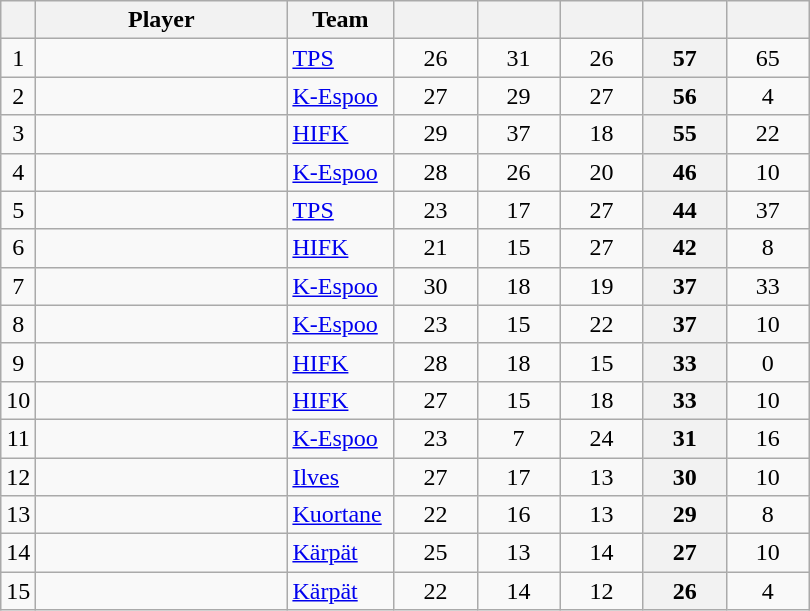<table class="wikitable sortable" style="text-align: center">
<tr>
<th></th>
<th style="width: 10em;">Player</th>
<th style="width: 4em;">Team</th>
<th style="width: 3em;"></th>
<th style="width: 3em;"></th>
<th style="width: 3em;"></th>
<th style="width: 3em;"></th>
<th style="width: 3em;"></th>
</tr>
<tr>
<td>1</td>
<td style="text-align:left;"></td>
<td style="text-align:left;"><a href='#'>TPS</a></td>
<td>26</td>
<td>31</td>
<td>26</td>
<th>57</th>
<td>65</td>
</tr>
<tr>
<td>2</td>
<td style="text-align:left;"></td>
<td style="text-align:left;"><a href='#'>K-Espoo</a></td>
<td>27</td>
<td>29</td>
<td>27</td>
<th>56</th>
<td>4</td>
</tr>
<tr>
<td>3</td>
<td style="text-align:left;"></td>
<td style="text-align:left;"><a href='#'>HIFK</a></td>
<td>29</td>
<td>37</td>
<td>18</td>
<th>55</th>
<td>22</td>
</tr>
<tr>
<td>4</td>
<td style="text-align:left;"></td>
<td style="text-align:left;"><a href='#'>K-Espoo</a></td>
<td>28</td>
<td>26</td>
<td>20</td>
<th>46</th>
<td>10</td>
</tr>
<tr>
<td>5</td>
<td style="text-align:left;"></td>
<td style="text-align:left;"><a href='#'>TPS</a></td>
<td>23</td>
<td>17</td>
<td>27</td>
<th>44</th>
<td>37</td>
</tr>
<tr>
<td>6</td>
<td style="text-align:left;"></td>
<td style="text-align:left;"><a href='#'>HIFK</a></td>
<td>21</td>
<td>15</td>
<td>27</td>
<th>42</th>
<td>8</td>
</tr>
<tr>
<td>7</td>
<td style="text-align:left;"></td>
<td style="text-align:left;"><a href='#'>K-Espoo</a></td>
<td>30</td>
<td>18</td>
<td>19</td>
<th>37</th>
<td>33</td>
</tr>
<tr>
<td>8</td>
<td style="text-align:left;"></td>
<td style="text-align:left;"><a href='#'>K-Espoo</a></td>
<td>23</td>
<td>15</td>
<td>22</td>
<th>37</th>
<td>10</td>
</tr>
<tr>
<td>9</td>
<td style="text-align:left;"></td>
<td style="text-align:left;"><a href='#'>HIFK</a></td>
<td>28</td>
<td>18</td>
<td>15</td>
<th>33</th>
<td>0</td>
</tr>
<tr>
<td>10</td>
<td style="text-align:left;"></td>
<td style="text-align:left;"><a href='#'>HIFK</a></td>
<td>27</td>
<td>15</td>
<td>18</td>
<th>33</th>
<td>10</td>
</tr>
<tr>
<td>11</td>
<td style="text-align:left;"></td>
<td style="text-align:left;"><a href='#'>K-Espoo</a></td>
<td>23</td>
<td>7</td>
<td>24</td>
<th>31</th>
<td>16</td>
</tr>
<tr>
<td>12</td>
<td style="text-align:left;"></td>
<td style="text-align:left;"><a href='#'>Ilves</a></td>
<td>27</td>
<td>17</td>
<td>13</td>
<th>30</th>
<td>10</td>
</tr>
<tr>
<td>13</td>
<td style="text-align:left;"></td>
<td style="text-align:left;"><a href='#'>Kuortane</a></td>
<td>22</td>
<td>16</td>
<td>13</td>
<th>29</th>
<td>8</td>
</tr>
<tr>
<td>14</td>
<td style="text-align:left;"></td>
<td style="text-align:left;"><a href='#'>Kärpät</a></td>
<td>25</td>
<td>13</td>
<td>14</td>
<th>27</th>
<td>10</td>
</tr>
<tr>
<td>15</td>
<td style="text-align:left;"></td>
<td style="text-align:left;"><a href='#'>Kärpät</a></td>
<td>22</td>
<td>14</td>
<td>12</td>
<th>26</th>
<td>4</td>
</tr>
</table>
